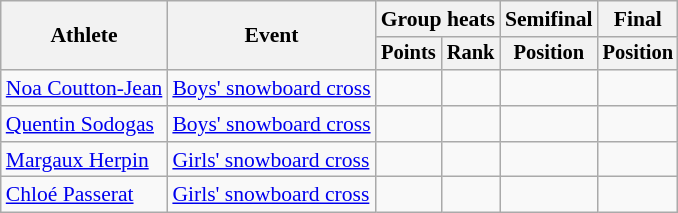<table class="wikitable" style="font-size:90%">
<tr>
<th rowspan="2">Athlete</th>
<th rowspan="2">Event</th>
<th colspan=2>Group heats</th>
<th>Semifinal</th>
<th>Final</th>
</tr>
<tr style="font-size:95%">
<th>Points</th>
<th>Rank</th>
<th>Position</th>
<th>Position</th>
</tr>
<tr align=center>
<td align=left><a href='#'>Noa Coutton-Jean</a></td>
<td align=left><a href='#'>Boys' snowboard cross</a></td>
<td></td>
<td></td>
<td></td>
<td></td>
</tr>
<tr align=center>
<td align=left><a href='#'>Quentin Sodogas</a></td>
<td align=left><a href='#'>Boys' snowboard cross</a></td>
<td></td>
<td></td>
<td></td>
<td></td>
</tr>
<tr align=center>
<td align=left><a href='#'>Margaux Herpin</a></td>
<td align=left><a href='#'>Girls' snowboard cross</a></td>
<td></td>
<td></td>
<td></td>
<td></td>
</tr>
<tr align=center>
<td align=left><a href='#'>Chloé Passerat</a></td>
<td align=left><a href='#'>Girls' snowboard cross</a></td>
<td></td>
<td></td>
<td></td>
<td></td>
</tr>
</table>
